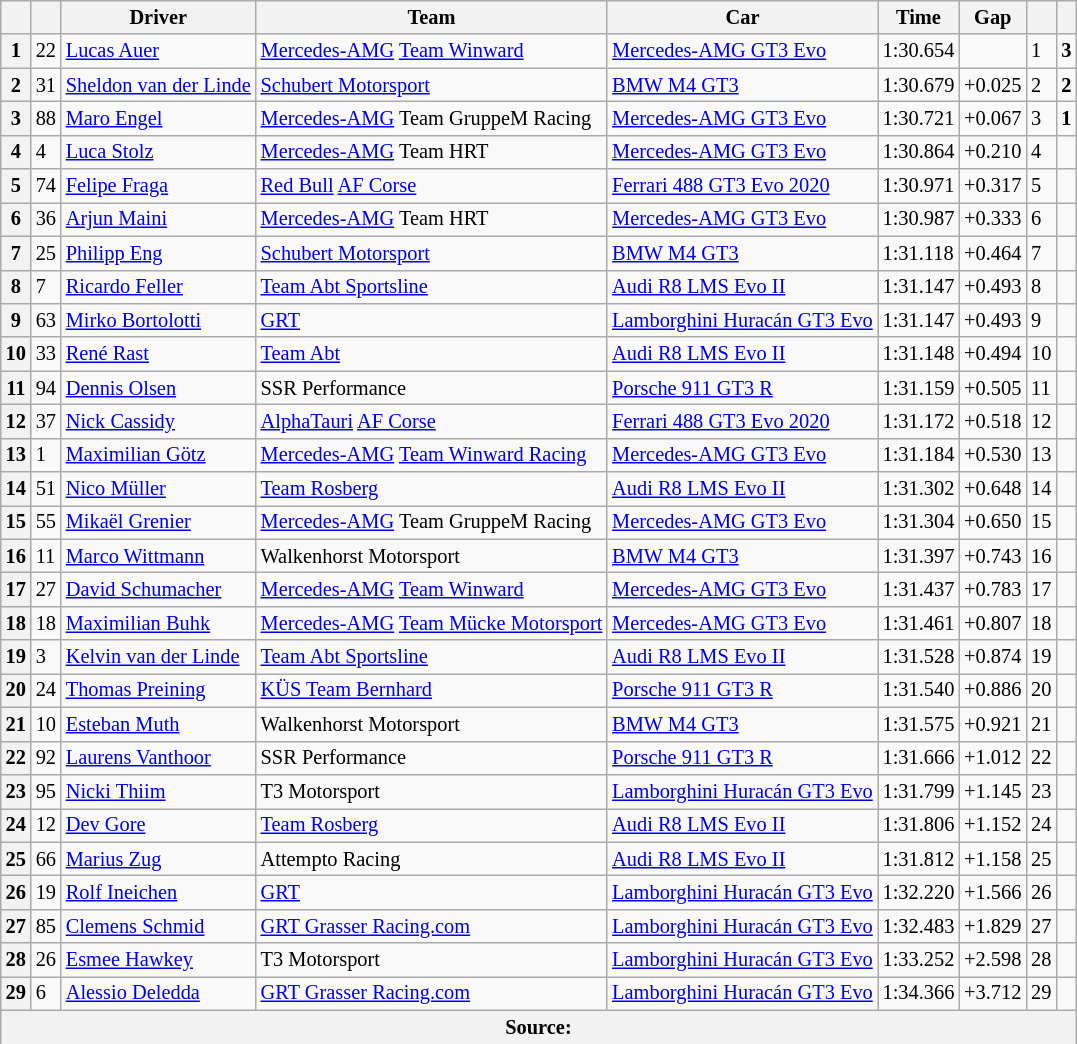<table class="wikitable" style="font-size: 85%">
<tr>
<th></th>
<th></th>
<th>Driver</th>
<th>Team</th>
<th>Car</th>
<th>Time</th>
<th>Gap</th>
<th></th>
<th></th>
</tr>
<tr>
<th>1</th>
<td>22</td>
<td> <a href='#'>Lucas Auer</a></td>
<td><a href='#'>Mercedes-AMG</a> <a href='#'>Team Winward</a></td>
<td><a href='#'>Mercedes-AMG GT3 Evo</a></td>
<td>1:30.654</td>
<td></td>
<td>1</td>
<td align=center><strong>3</strong></td>
</tr>
<tr>
<th>2</th>
<td>31</td>
<td> <a href='#'>Sheldon van der Linde</a></td>
<td><a href='#'>Schubert Motorsport</a></td>
<td><a href='#'>BMW M4 GT3</a></td>
<td>1:30.679</td>
<td>+0.025</td>
<td>2</td>
<td align=center><strong>2</strong></td>
</tr>
<tr>
<th>3</th>
<td>88</td>
<td> <a href='#'>Maro Engel</a></td>
<td><a href='#'>Mercedes-AMG</a> Team GruppeM Racing</td>
<td><a href='#'>Mercedes-AMG GT3 Evo</a></td>
<td>1:30.721</td>
<td>+0.067</td>
<td>3</td>
<td align=center><strong>1</strong></td>
</tr>
<tr>
<th>4</th>
<td>4</td>
<td> <a href='#'>Luca Stolz</a></td>
<td><a href='#'>Mercedes-AMG</a> Team HRT</td>
<td><a href='#'>Mercedes-AMG GT3 Evo</a></td>
<td>1:30.864</td>
<td>+0.210</td>
<td>4</td>
<td align=center></td>
</tr>
<tr>
<th>5</th>
<td>74</td>
<td> <a href='#'>Felipe Fraga</a></td>
<td><a href='#'>Red Bull</a> <a href='#'>AF Corse</a></td>
<td><a href='#'>Ferrari 488 GT3 Evo 2020</a></td>
<td>1:30.971</td>
<td>+0.317</td>
<td>5</td>
<td align=center></td>
</tr>
<tr>
<th>6</th>
<td>36</td>
<td> <a href='#'>Arjun Maini</a></td>
<td><a href='#'>Mercedes-AMG</a> Team HRT</td>
<td><a href='#'>Mercedes-AMG GT3 Evo</a></td>
<td>1:30.987</td>
<td>+0.333</td>
<td>6</td>
<td align=center></td>
</tr>
<tr>
<th>7</th>
<td>25</td>
<td> <a href='#'>Philipp Eng</a></td>
<td><a href='#'>Schubert Motorsport</a></td>
<td><a href='#'>BMW M4 GT3</a></td>
<td>1:31.118</td>
<td>+0.464</td>
<td>7</td>
<td align=center></td>
</tr>
<tr>
<th>8</th>
<td>7</td>
<td> <a href='#'>Ricardo Feller</a></td>
<td><a href='#'>Team Abt Sportsline</a></td>
<td><a href='#'>Audi R8 LMS Evo II</a></td>
<td>1:31.147</td>
<td>+0.493</td>
<td>8</td>
<td align=center></td>
</tr>
<tr>
<th>9</th>
<td>63</td>
<td> <a href='#'>Mirko Bortolotti</a></td>
<td><a href='#'>GRT</a></td>
<td><a href='#'>Lamborghini Huracán GT3 Evo</a></td>
<td>1:31.147</td>
<td>+0.493</td>
<td>9</td>
<td align=center></td>
</tr>
<tr>
<th>10</th>
<td>33</td>
<td> <a href='#'>René Rast</a></td>
<td><a href='#'>Team Abt</a></td>
<td><a href='#'>Audi R8 LMS Evo II</a></td>
<td>1:31.148</td>
<td>+0.494</td>
<td>10</td>
<td align=center></td>
</tr>
<tr>
<th>11</th>
<td>94</td>
<td> <a href='#'>Dennis Olsen</a></td>
<td>SSR Performance</td>
<td><a href='#'>Porsche 911 GT3 R</a></td>
<td>1:31.159</td>
<td>+0.505</td>
<td>11</td>
<td align=center></td>
</tr>
<tr>
<th>12</th>
<td>37</td>
<td> <a href='#'>Nick Cassidy</a></td>
<td><a href='#'>AlphaTauri</a> <a href='#'>AF Corse</a></td>
<td><a href='#'>Ferrari 488 GT3 Evo 2020</a></td>
<td>1:31.172</td>
<td>+0.518</td>
<td>12</td>
<td align=center></td>
</tr>
<tr>
<th>13</th>
<td>1</td>
<td> <a href='#'>Maximilian Götz</a></td>
<td><a href='#'>Mercedes-AMG</a> <a href='#'>Team Winward Racing</a></td>
<td><a href='#'>Mercedes-AMG GT3 Evo</a></td>
<td>1:31.184</td>
<td>+0.530</td>
<td>13</td>
<td align=center></td>
</tr>
<tr>
<th>14</th>
<td>51</td>
<td> <a href='#'>Nico Müller</a></td>
<td><a href='#'>Team Rosberg</a></td>
<td><a href='#'>Audi R8 LMS Evo II</a></td>
<td>1:31.302</td>
<td>+0.648</td>
<td>14</td>
<td align=center></td>
</tr>
<tr>
<th>15</th>
<td>55</td>
<td> <a href='#'>Mikaël Grenier</a></td>
<td><a href='#'>Mercedes-AMG</a> Team GruppeM Racing</td>
<td><a href='#'>Mercedes-AMG GT3 Evo</a></td>
<td>1:31.304</td>
<td>+0.650</td>
<td>15</td>
<td align=center></td>
</tr>
<tr>
<th>16</th>
<td>11</td>
<td> <a href='#'>Marco Wittmann</a></td>
<td>Walkenhorst Motorsport</td>
<td><a href='#'>BMW M4 GT3</a></td>
<td>1:31.397</td>
<td>+0.743</td>
<td>16</td>
<td align=center></td>
</tr>
<tr>
<th>17</th>
<td>27</td>
<td> <a href='#'>David Schumacher</a></td>
<td><a href='#'>Mercedes-AMG</a> <a href='#'>Team Winward</a></td>
<td><a href='#'>Mercedes-AMG GT3 Evo</a></td>
<td>1:31.437</td>
<td>+0.783</td>
<td>17</td>
<td align=center></td>
</tr>
<tr>
<th>18</th>
<td>18</td>
<td> <a href='#'>Maximilian Buhk</a></td>
<td><a href='#'>Mercedes-AMG</a> <a href='#'>Team Mücke Motorsport</a></td>
<td><a href='#'>Mercedes-AMG GT3 Evo</a></td>
<td>1:31.461</td>
<td>+0.807</td>
<td>18</td>
<td align=center></td>
</tr>
<tr>
<th>19</th>
<td>3</td>
<td> <a href='#'>Kelvin van der Linde</a></td>
<td><a href='#'>Team Abt Sportsline</a></td>
<td><a href='#'>Audi R8 LMS Evo II</a></td>
<td>1:31.528</td>
<td>+0.874</td>
<td>19</td>
<td align=center></td>
</tr>
<tr>
<th>20</th>
<td>24</td>
<td> <a href='#'>Thomas Preining</a></td>
<td><a href='#'>KÜS Team Bernhard</a></td>
<td><a href='#'>Porsche 911 GT3 R</a></td>
<td>1:31.540</td>
<td>+0.886</td>
<td>20</td>
<td align=center></td>
</tr>
<tr>
<th>21</th>
<td>10</td>
<td> <a href='#'>Esteban Muth</a></td>
<td>Walkenhorst Motorsport</td>
<td><a href='#'>BMW M4 GT3</a></td>
<td>1:31.575</td>
<td>+0.921</td>
<td>21</td>
<td align=center></td>
</tr>
<tr>
<th>22</th>
<td>92</td>
<td> <a href='#'>Laurens Vanthoor</a></td>
<td>SSR Performance</td>
<td><a href='#'>Porsche 911 GT3 R</a></td>
<td>1:31.666</td>
<td>+1.012</td>
<td>22</td>
<td align=center></td>
</tr>
<tr>
<th>23</th>
<td>95</td>
<td> <a href='#'>Nicki Thiim</a></td>
<td>T3 Motorsport</td>
<td><a href='#'>Lamborghini Huracán GT3 Evo</a></td>
<td>1:31.799</td>
<td>+1.145</td>
<td>23</td>
<td align=center></td>
</tr>
<tr>
<th>24</th>
<td>12</td>
<td> <a href='#'>Dev Gore</a></td>
<td><a href='#'>Team Rosberg</a></td>
<td><a href='#'>Audi R8 LMS Evo II</a></td>
<td>1:31.806</td>
<td>+1.152</td>
<td>24</td>
<td align=center></td>
</tr>
<tr>
<th>25</th>
<td>66</td>
<td> <a href='#'>Marius Zug</a></td>
<td>Attempto Racing</td>
<td><a href='#'>Audi R8 LMS Evo II</a></td>
<td>1:31.812</td>
<td>+1.158</td>
<td>25</td>
<td align=center></td>
</tr>
<tr>
<th>26</th>
<td>19</td>
<td> <a href='#'>Rolf Ineichen</a></td>
<td><a href='#'>GRT</a></td>
<td><a href='#'>Lamborghini Huracán GT3 Evo</a></td>
<td>1:32.220</td>
<td>+1.566</td>
<td>26</td>
<td align=center></td>
</tr>
<tr>
<th>27</th>
<td>85</td>
<td> <a href='#'>Clemens Schmid</a></td>
<td><a href='#'>GRT Grasser Racing.com</a></td>
<td><a href='#'>Lamborghini Huracán GT3 Evo</a></td>
<td>1:32.483</td>
<td>+1.829</td>
<td>27</td>
<td align=center></td>
</tr>
<tr>
<th>28</th>
<td>26</td>
<td> <a href='#'>Esmee Hawkey</a></td>
<td>T3 Motorsport</td>
<td><a href='#'>Lamborghini Huracán GT3 Evo</a></td>
<td>1:33.252</td>
<td>+2.598</td>
<td>28</td>
<td align=center></td>
</tr>
<tr>
<th>29</th>
<td>6</td>
<td> <a href='#'>Alessio Deledda</a></td>
<td><a href='#'>GRT Grasser Racing.com</a></td>
<td><a href='#'>Lamborghini Huracán GT3 Evo</a></td>
<td>1:34.366</td>
<td>+3.712</td>
<td>29</td>
<td align=center></td>
</tr>
<tr>
<th colspan=9>Source:</th>
</tr>
</table>
